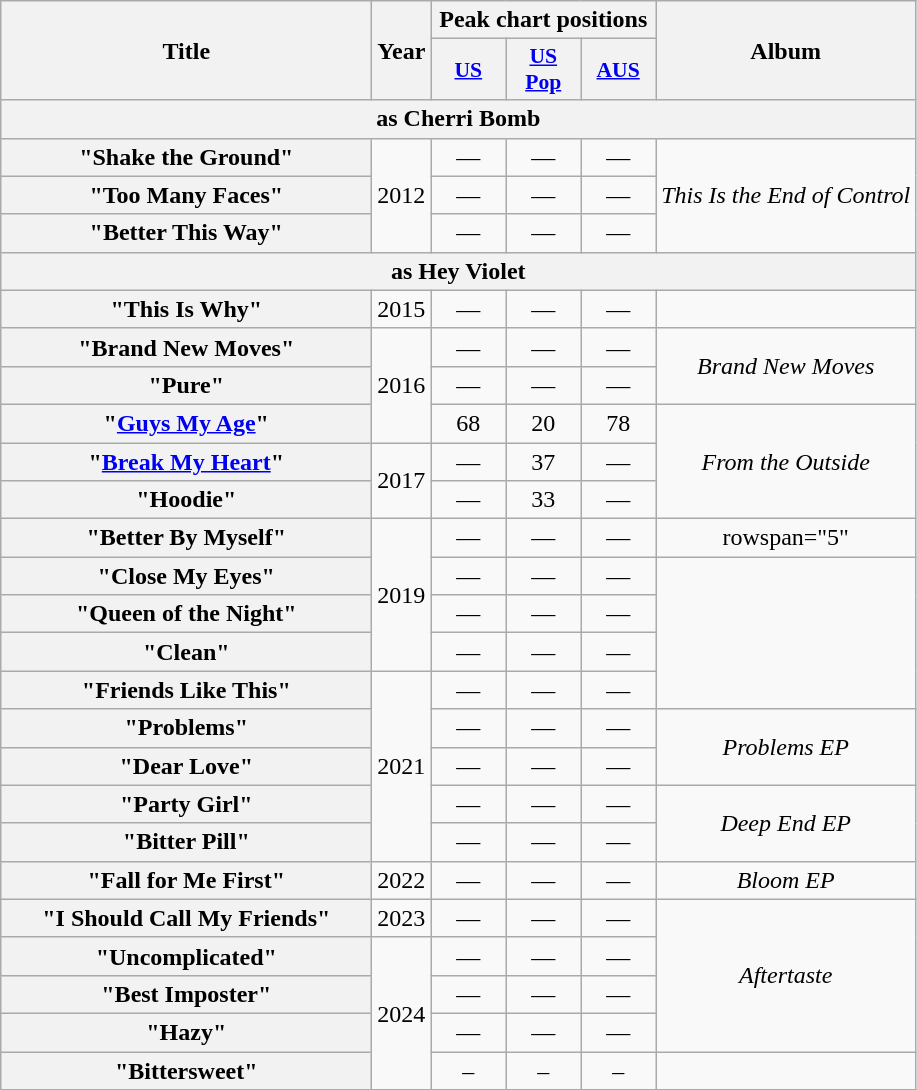<table class="wikitable plainrowheaders" style="text-align:center;">
<tr>
<th scope="col" rowspan="2" style="width:15em;">Title</th>
<th scope="col" rowspan="2" style="width:1em;">Year</th>
<th scope="col" colspan="3">Peak chart positions</th>
<th scope="col" rowspan="2">Album</th>
</tr>
<tr>
<th scope="col" style="width:3em;font-size:90%;"><a href='#'>US</a><br></th>
<th scope="col" style="width:3em;font-size:90%;"><a href='#'>US Pop</a><br></th>
<th scope="col" style="width:3em;font-size:90%;"><a href='#'>AUS</a><br></th>
</tr>
<tr>
<th colspan="6">as Cherri Bomb</th>
</tr>
<tr>
<th scope="row">"Shake the Ground"</th>
<td rowspan="3">2012</td>
<td>—</td>
<td>—</td>
<td>—</td>
<td rowspan="3"><em>This Is the End of Control</em></td>
</tr>
<tr>
<th scope="row">"Too Many Faces"</th>
<td>—</td>
<td>—</td>
<td>—</td>
</tr>
<tr>
<th scope="row">"Better This Way"</th>
<td>—</td>
<td>—</td>
<td>—</td>
</tr>
<tr>
<th colspan="6">as Hey Violet</th>
</tr>
<tr>
<th scope="row">"This Is Why"</th>
<td>2015</td>
<td>—</td>
<td>—</td>
<td>—</td>
<td></td>
</tr>
<tr>
<th scope="row">"Brand New Moves"</th>
<td rowspan="3">2016</td>
<td>—</td>
<td>—</td>
<td>—</td>
<td rowspan="2"><em>Brand New Moves</em></td>
</tr>
<tr>
<th scope="row">"Pure"</th>
<td>—</td>
<td>—</td>
<td>—</td>
</tr>
<tr>
<th scope="row">"<a href='#'>Guys My Age</a>"</th>
<td>68</td>
<td>20</td>
<td>78</td>
<td rowspan="3"><em>From the Outside</em></td>
</tr>
<tr>
<th scope="row">"<a href='#'>Break My Heart</a>"</th>
<td rowspan="2">2017</td>
<td>—</td>
<td>37</td>
<td>—</td>
</tr>
<tr>
<th scope="row">"Hoodie"</th>
<td>—</td>
<td>33</td>
<td>—</td>
</tr>
<tr>
<th scope="row">"Better By Myself"</th>
<td rowspan="4">2019</td>
<td>—</td>
<td>—</td>
<td>—</td>
<td>rowspan="5" </td>
</tr>
<tr>
<th scope="row">"Close My Eyes"</th>
<td>—</td>
<td>—</td>
<td>—</td>
</tr>
<tr>
<th scope="row">"Queen of the Night"</th>
<td>—</td>
<td>—</td>
<td>—</td>
</tr>
<tr>
<th scope="row">"Clean"</th>
<td>—</td>
<td>—</td>
<td>—</td>
</tr>
<tr>
<th scope="row">"Friends Like This"</th>
<td rowspan="5">2021</td>
<td>—</td>
<td>—</td>
<td>—</td>
</tr>
<tr>
<th scope="row">"Problems"</th>
<td>—</td>
<td>—</td>
<td>—</td>
<td rowspan="2"><em>Problems EP</em></td>
</tr>
<tr>
<th scope="row">"Dear Love"</th>
<td>—</td>
<td>—</td>
<td>—</td>
</tr>
<tr>
<th scope="row">"Party Girl"</th>
<td>—</td>
<td>—</td>
<td>—</td>
<td rowspan="2"><em>Deep End EP</em></td>
</tr>
<tr>
<th scope="row">"Bitter Pill"</th>
<td>—</td>
<td>—</td>
<td>—</td>
</tr>
<tr>
<th scope="row">"Fall for Me First"</th>
<td>2022</td>
<td>—</td>
<td>—</td>
<td>—</td>
<td><em>Bloom EP</em></td>
</tr>
<tr>
<th scope="row">"I Should Call My Friends"</th>
<td>2023</td>
<td>—</td>
<td>—</td>
<td>—</td>
<td rowspan="4"><em>Aftertaste</em></td>
</tr>
<tr>
<th scope="row">"Uncomplicated"</th>
<td rowspan="4">2024</td>
<td>—</td>
<td>—</td>
<td>—</td>
</tr>
<tr>
<th scope="row">"Best Imposter"</th>
<td>—</td>
<td>—</td>
<td>—</td>
</tr>
<tr>
<th scope="row">"Hazy"</th>
<td>—</td>
<td>—</td>
<td>—</td>
</tr>
<tr>
<th scope="row">"Bittersweet"</th>
<td>–</td>
<td>–</td>
<td>–</td>
<td></td>
</tr>
</table>
